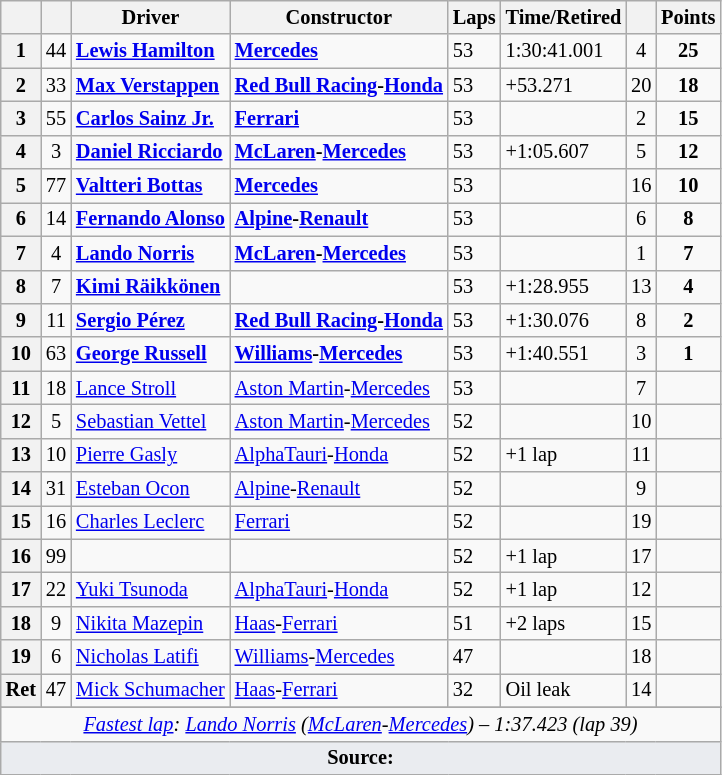<table class="wikitable sortable" style="font-size: 85%;">
<tr>
<th scope="col"></th>
<th scope="col"></th>
<th scope="col">Driver</th>
<th scope="col">Constructor</th>
<th class="unsortable" scope="col">Laps</th>
<th class="unsortable" scope="col">Time/Retired</th>
<th scope="col"></th>
<th scope="col">Points</th>
</tr>
<tr>
<th>1</th>
<td style="text-align:center">44</td>
<td> <strong><a href='#'>Lewis Hamilton</a></strong></td>
<td><strong><a href='#'>Mercedes</a></strong></td>
<td>53</td>
<td>1:30:41.001</td>
<td style="text-align:center">4</td>
<td style="text-align:center"><strong>25</strong></td>
</tr>
<tr>
<th>2</th>
<td style="text-align:center">33</td>
<td> <strong><a href='#'>Max Verstappen</a></strong></td>
<td><strong><a href='#'>Red Bull Racing</a>-<a href='#'>Honda</a></strong></td>
<td>53</td>
<td>+53.271</td>
<td style="text-align:center">20</td>
<td style="text-align:center"><strong>18</strong></td>
</tr>
<tr>
<th>3</th>
<td style="text-align:center">55</td>
<td><strong> <a href='#'>Carlos Sainz Jr.</a></strong></td>
<td><a href='#'><strong>Ferrari</strong></a></td>
<td>53</td>
<td></td>
<td style="text-align:center">2</td>
<td style="text-align:center"><strong>15</strong></td>
</tr>
<tr>
<th>4</th>
<td style="text-align:center">3</td>
<td><strong> <a href='#'>Daniel Ricciardo</a></strong></td>
<td><strong><a href='#'>McLaren</a>-<a href='#'>Mercedes</a></strong></td>
<td>53</td>
<td>+1:05.607</td>
<td style="text-align:center">5</td>
<td style="text-align:center"><strong>12</strong></td>
</tr>
<tr>
<th>5</th>
<td style="text-align:center">77</td>
<td><strong> <a href='#'>Valtteri Bottas</a></strong></td>
<td><a href='#'><strong>Mercedes</strong></a></td>
<td>53</td>
<td></td>
<td style="text-align:center">16</td>
<td style="text-align:center"><strong>10</strong></td>
</tr>
<tr>
<th>6</th>
<td style="text-align:center">14</td>
<td><strong> <a href='#'>Fernando Alonso</a></strong></td>
<td><strong><a href='#'>Alpine</a>-<a href='#'>Renault</a></strong></td>
<td>53</td>
<td></td>
<td style="text-align:center">6</td>
<td style="text-align:center"><strong>8</strong></td>
</tr>
<tr>
<th>7</th>
<td style="text-align:center">4</td>
<td><strong> <a href='#'>Lando Norris</a></strong></td>
<td><strong><a href='#'>McLaren</a>-<a href='#'>Mercedes</a></strong></td>
<td>53</td>
<td></td>
<td style="text-align:center">1</td>
<td style="text-align:center"><strong>7</strong></td>
</tr>
<tr>
<th>8</th>
<td style="text-align:center">7</td>
<td> <strong><a href='#'>Kimi Räikkönen</a></strong></td>
<td><strong></strong></td>
<td>53</td>
<td>+1:28.955</td>
<td style="text-align:center">13</td>
<td style="text-align:center"><strong>4</strong></td>
</tr>
<tr>
<th>9</th>
<td style="text-align:center">11</td>
<td><strong> <a href='#'>Sergio Pérez</a></strong></td>
<td><strong><a href='#'>Red Bull Racing</a>-<a href='#'>Honda</a></strong></td>
<td>53</td>
<td>+1:30.076</td>
<td style="text-align:center">8</td>
<td style="text-align:center"><strong>2</strong></td>
</tr>
<tr>
<th>10</th>
<td style="text-align:center">63</td>
<td><strong> <a href='#'>George Russell</a></strong></td>
<td><strong><a href='#'>Williams</a>-<a href='#'>Mercedes</a></strong></td>
<td>53</td>
<td>+1:40.551</td>
<td style="text-align:center">3</td>
<td style="text-align:center"><strong>1</strong></td>
</tr>
<tr>
<th>11</th>
<td style="text-align:center">18</td>
<td> <a href='#'>Lance Stroll</a></td>
<td><a href='#'>Aston Martin</a>-<a href='#'>Mercedes</a></td>
<td>53</td>
<td></td>
<td style="text-align:center">7</td>
<td></td>
</tr>
<tr>
<th>12</th>
<td style="text-align:center">5</td>
<td> <a href='#'>Sebastian Vettel</a></td>
<td><a href='#'>Aston Martin</a>-<a href='#'>Mercedes</a></td>
<td>52</td>
<td></td>
<td style="text-align:center">10</td>
<td></td>
</tr>
<tr>
<th>13</th>
<td style="text-align:center">10</td>
<td> <a href='#'>Pierre Gasly</a></td>
<td><a href='#'>AlphaTauri</a>-<a href='#'>Honda</a></td>
<td>52</td>
<td>+1 lap</td>
<td style="text-align:center">11</td>
<td></td>
</tr>
<tr>
<th>14</th>
<td style="text-align:center">31</td>
<td> <a href='#'>Esteban Ocon</a></td>
<td><a href='#'>Alpine</a>-<a href='#'>Renault</a></td>
<td>52</td>
<td></td>
<td style="text-align:center">9</td>
<td></td>
</tr>
<tr>
<th>15</th>
<td style="text-align:center">16</td>
<td> <a href='#'>Charles Leclerc</a></td>
<td><a href='#'>Ferrari</a></td>
<td>52</td>
<td></td>
<td style="text-align:center">19</td>
<td></td>
</tr>
<tr>
<th>16</th>
<td style="text-align:center">99</td>
<td></td>
<td></td>
<td>52</td>
<td>+1 lap</td>
<td style="text-align:center">17</td>
<td></td>
</tr>
<tr>
<th>17</th>
<td style="text-align:center">22</td>
<td data-sort-value="tsu"> <a href='#'>Yuki Tsunoda</a></td>
<td><a href='#'>AlphaTauri</a>-<a href='#'>Honda</a></td>
<td>52</td>
<td>+1 lap</td>
<td style="text-align:center">12</td>
<td></td>
</tr>
<tr>
<th>18</th>
<td style="text-align:center">9</td>
<td><a href='#'>Nikita Mazepin</a></td>
<td><a href='#'>Haas</a>-<a href='#'>Ferrari</a></td>
<td>51</td>
<td>+2 laps</td>
<td style="text-align:center">15</td>
<td></td>
</tr>
<tr>
<th>19</th>
<td style="text-align:center">6</td>
<td> <a href='#'>Nicholas Latifi</a></td>
<td><a href='#'>Williams</a>-<a href='#'>Mercedes</a></td>
<td>47</td>
<td></td>
<td style="text-align:center">18</td>
<td></td>
</tr>
<tr>
<th>Ret</th>
<td style="text-align:center">47</td>
<td> <a href='#'>Mick Schumacher</a></td>
<td><a href='#'>Haas</a>-<a href='#'>Ferrari</a></td>
<td>32</td>
<td>Oil leak</td>
<td style="text-align:center">14</td>
<td></td>
</tr>
<tr>
</tr>
<tr class="sortbottom">
<td colspan="8" style="text-align:center"><em><a href='#'>Fastest lap</a>:  <a href='#'>Lando Norris</a> (<a href='#'>McLaren</a>-<a href='#'>Mercedes</a>) – 1:37.423 (lap 39)</em></td>
</tr>
<tr class="sortbottom">
<td colspan="8" style="background-color:#EAECF0;text-align:center"><strong>Source:</strong></td>
</tr>
</table>
